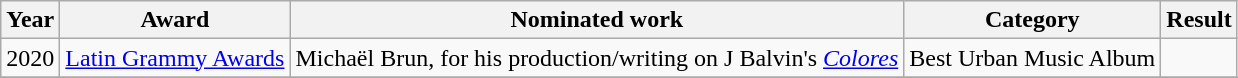<table class="wikitable plainrowheaders" style="text-align:center;">
<tr>
<th>Year</th>
<th>Award</th>
<th>Nominated work</th>
<th>Category</th>
<th>Result</th>
</tr>
<tr>
<td rowspan="1">2020</td>
<td rowspan="1"><a href='#'>Latin Grammy Awards</a></td>
<td>Michaël Brun, for his production/writing on J Balvin's <em><a href='#'>Colores</a></em></td>
<td>Best Urban Music Album</td>
<td></td>
</tr>
<tr>
</tr>
</table>
